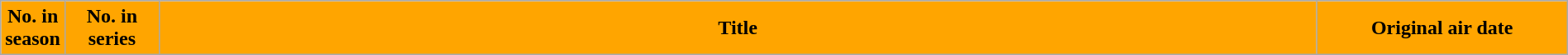<table class="wikitable plainrowheaders" style="width:100%">
<tr>
<th style="background:#FFA500; width:4%">No. in<br>season</th>
<th style="background:#FFA500; width:6%">No. in<br>series</th>
<th style="background:#FFA500">Title</th>
<th style="background:#FFA500; width:16%">Original air date<br>






</th>
</tr>
</table>
